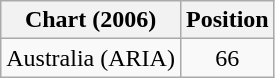<table class="wikitable">
<tr>
<th>Chart (2006)</th>
<th>Position</th>
</tr>
<tr>
<td>Australia (ARIA)</td>
<td align="center">66</td>
</tr>
</table>
